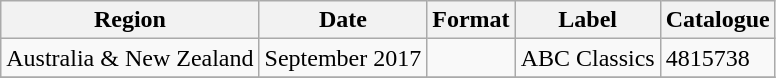<table class="wikitable plainrowheaders">
<tr>
<th scope="col">Region</th>
<th scope="col">Date</th>
<th scope="col">Format</th>
<th scope="col">Label</th>
<th scope="col">Catalogue</th>
</tr>
<tr>
<td>Australia & New Zealand</td>
<td>September 2017</td>
<td></td>
<td>ABC Classics</td>
<td>4815738</td>
</tr>
<tr>
</tr>
</table>
